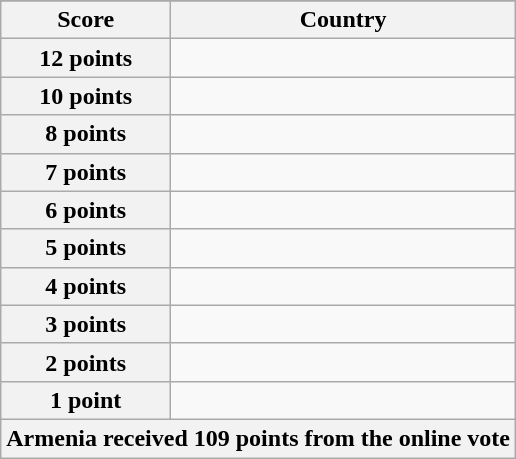<table class="wikitable">
<tr>
</tr>
<tr>
<th scope="col" width="33%">Score</th>
<th scope="col">Country</th>
</tr>
<tr>
<th scope="row">12 points</th>
<td></td>
</tr>
<tr>
<th scope="row">10 points</th>
<td></td>
</tr>
<tr>
<th scope="row">8 points</th>
<td></td>
</tr>
<tr>
<th scope="row">7 points</th>
<td></td>
</tr>
<tr>
<th scope="row">6 points</th>
<td></td>
</tr>
<tr>
<th scope="row">5 points</th>
<td></td>
</tr>
<tr>
<th scope="row">4 points</th>
<td></td>
</tr>
<tr>
<th scope="row">3 points</th>
<td></td>
</tr>
<tr>
<th scope="row">2 points</th>
<td></td>
</tr>
<tr>
<th scope="row">1 point</th>
<td></td>
</tr>
<tr>
<th colspan="2">Armenia received 109 points from the online vote</th>
</tr>
</table>
